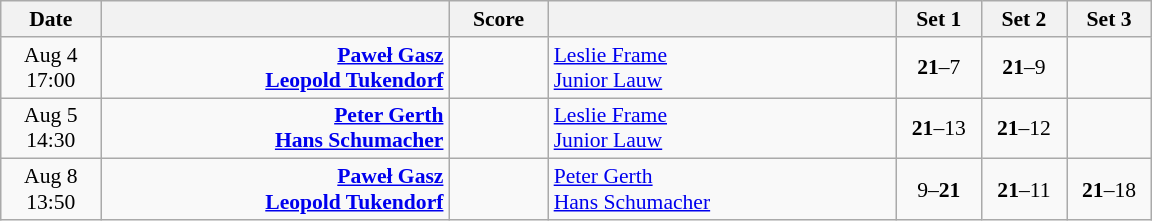<table class="wikitable" style="text-align: center; font-size:90% ">
<tr>
<th width="60">Date</th>
<th align="right" width="225"></th>
<th width="60">Score</th>
<th align="left" width="225"></th>
<th width="50">Set 1</th>
<th width="50">Set 2</th>
<th width="50">Set 3</th>
</tr>
<tr>
<td>Aug 4<br>17:00</td>
<td align="right"><strong><a href='#'>Paweł Gasz</a> <br><a href='#'>Leopold Tukendorf</a> </strong></td>
<td align="center"></td>
<td align="left"> <a href='#'>Leslie Frame</a><br> <a href='#'>Junior Lauw</a></td>
<td><strong>21</strong>–7</td>
<td><strong>21</strong>–9</td>
<td></td>
</tr>
<tr>
<td>Aug 5<br>14:30</td>
<td align="right"><strong><a href='#'>Peter Gerth</a> <br><a href='#'>Hans Schumacher</a> </strong></td>
<td align="center"></td>
<td align="left"> <a href='#'>Leslie Frame</a><br> <a href='#'>Junior Lauw</a></td>
<td><strong>21</strong>–13</td>
<td><strong>21</strong>–12</td>
<td></td>
</tr>
<tr>
<td>Aug 8<br>13:50</td>
<td align="right"><strong><a href='#'>Paweł Gasz</a> <br><a href='#'>Leopold Tukendorf</a> </strong></td>
<td align="center"></td>
<td align="left"> <a href='#'>Peter Gerth</a><br> <a href='#'>Hans Schumacher</a></td>
<td>9–<strong>21</strong></td>
<td><strong>21</strong>–11</td>
<td><strong>21</strong>–18</td>
</tr>
</table>
